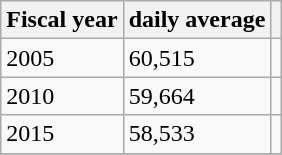<table class="wikitable">
<tr>
<th>Fiscal year</th>
<th>daily average</th>
<th></th>
</tr>
<tr>
<td>2005</td>
<td>60,515</td>
<td></td>
</tr>
<tr>
<td>2010</td>
<td>59,664</td>
<td></td>
</tr>
<tr>
<td>2015</td>
<td>58,533</td>
<td></td>
</tr>
<tr>
</tr>
</table>
